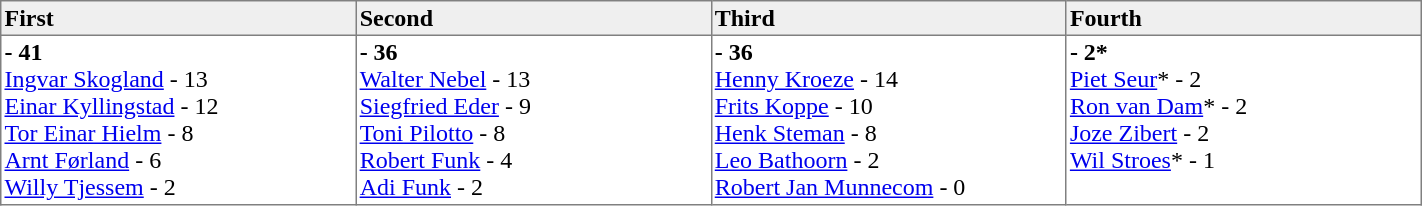<table border=1 cellpadding=2 cellspacing=0 width=75% style="border-collapse:collapse">
<tr align=left style="background:#efefef;">
<th width=20%>First</th>
<th width=20%>Second</th>
<th width=20%>Third</th>
<th width=20%>Fourth</th>
</tr>
<tr align=left>
<td valign=top><strong> - 41</strong><br><a href='#'>Ingvar Skogland</a> - 13 <br><a href='#'>Einar Kyllingstad</a> - 12 <br><a href='#'>Tor Einar Hielm</a> - 8 <br><a href='#'>Arnt Førland</a> - 6 <br><a href='#'>Willy Tjessem</a> - 2</td>
<td valign=top><strong> - 36</strong><br><a href='#'>Walter Nebel</a> - 13 <br><a href='#'>Siegfried Eder</a> - 9 <br><a href='#'>Toni Pilotto</a> - 8 <br><a href='#'>Robert Funk</a> - 4 <br><a href='#'>Adi Funk</a> - 2</td>
<td valign=top><strong> - 36</strong><br><a href='#'>Henny Kroeze</a> - 14 <br><a href='#'>Frits Koppe</a> - 10 <br><a href='#'>Henk Steman</a> - 8 <br><a href='#'>Leo Bathoorn</a> - 2 <br><a href='#'>Robert Jan Munnecom</a> - 0</td>
<td valign=top><strong> - 2*</strong><br><a href='#'>Piet Seur</a>* - 2 <br><a href='#'>Ron van Dam</a>* - 2 <br><a href='#'>Joze Zibert</a> - 2 <br><a href='#'>Wil Stroes</a>* - 1</td>
</tr>
</table>
